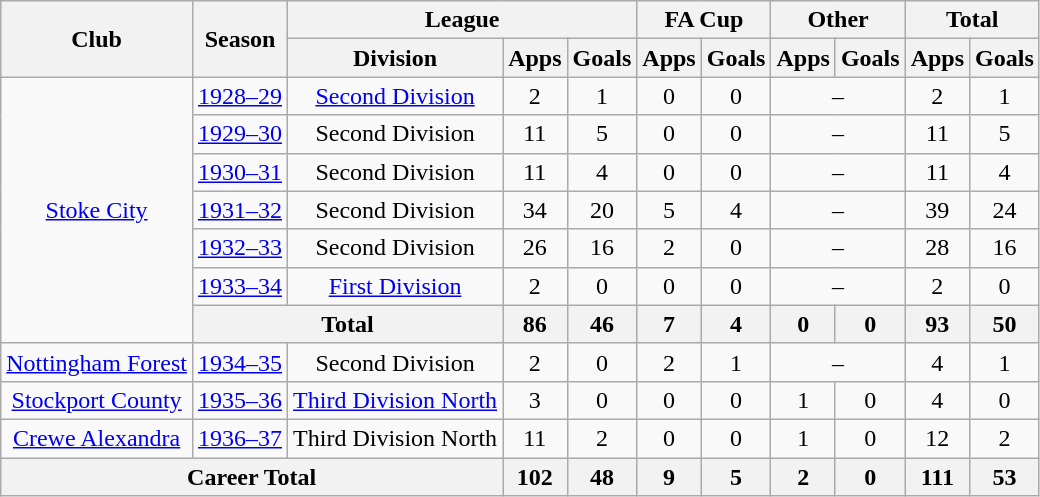<table class="wikitable" style="text-align: center;">
<tr>
<th rowspan="2">Club</th>
<th rowspan="2">Season</th>
<th colspan="3">League</th>
<th colspan="2">FA Cup</th>
<th colspan="2">Other</th>
<th colspan="2">Total</th>
</tr>
<tr>
<th>Division</th>
<th>Apps</th>
<th>Goals</th>
<th>Apps</th>
<th>Goals</th>
<th>Apps</th>
<th>Goals</th>
<th>Apps</th>
<th>Goals</th>
</tr>
<tr>
<td rowspan="7"><a href='#'>Stoke City</a></td>
<td><a href='#'>1928–29</a></td>
<td><a href='#'>Second Division</a></td>
<td>2</td>
<td>1</td>
<td>0</td>
<td>0</td>
<td colspan="2">–</td>
<td>2</td>
<td>1</td>
</tr>
<tr>
<td><a href='#'>1929–30</a></td>
<td>Second Division</td>
<td>11</td>
<td>5</td>
<td>0</td>
<td>0</td>
<td colspan="2">–</td>
<td>11</td>
<td>5</td>
</tr>
<tr>
<td><a href='#'>1930–31</a></td>
<td>Second Division</td>
<td>11</td>
<td>4</td>
<td>0</td>
<td>0</td>
<td colspan="2">–</td>
<td>11</td>
<td>4</td>
</tr>
<tr>
<td><a href='#'>1931–32</a></td>
<td>Second Division</td>
<td>34</td>
<td>20</td>
<td>5</td>
<td>4</td>
<td colspan="2">–</td>
<td>39</td>
<td>24</td>
</tr>
<tr>
<td><a href='#'>1932–33</a></td>
<td>Second Division</td>
<td>26</td>
<td>16</td>
<td>2</td>
<td>0</td>
<td colspan="2">–</td>
<td>28</td>
<td>16</td>
</tr>
<tr>
<td><a href='#'>1933–34</a></td>
<td><a href='#'>First Division</a></td>
<td>2</td>
<td>0</td>
<td>0</td>
<td>0</td>
<td colspan="2">–</td>
<td>2</td>
<td>0</td>
</tr>
<tr>
<th colspan="2">Total</th>
<th>86</th>
<th>46</th>
<th>7</th>
<th>4</th>
<th>0</th>
<th>0</th>
<th>93</th>
<th>50</th>
</tr>
<tr>
<td><a href='#'>Nottingham Forest</a></td>
<td><a href='#'>1934–35</a></td>
<td>Second Division</td>
<td>2</td>
<td>0</td>
<td>2</td>
<td>1</td>
<td colspan="2">–</td>
<td>4</td>
<td>1</td>
</tr>
<tr>
<td><a href='#'>Stockport County</a></td>
<td><a href='#'>1935–36</a></td>
<td><a href='#'>Third Division North</a></td>
<td>3</td>
<td>0</td>
<td>0</td>
<td>0</td>
<td>1</td>
<td>0</td>
<td>4</td>
<td>0</td>
</tr>
<tr>
<td><a href='#'>Crewe Alexandra</a></td>
<td><a href='#'>1936–37</a></td>
<td>Third Division North</td>
<td>11</td>
<td>2</td>
<td>0</td>
<td>0</td>
<td>1</td>
<td>0</td>
<td>12</td>
<td>2</td>
</tr>
<tr>
<th colspan="3">Career Total</th>
<th>102</th>
<th>48</th>
<th>9</th>
<th>5</th>
<th>2</th>
<th>0</th>
<th>111</th>
<th>53</th>
</tr>
</table>
